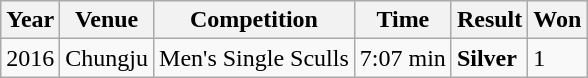<table class="wikitable">
<tr>
<th>Year</th>
<th>Venue</th>
<th>Competition</th>
<th>Time</th>
<th>Result</th>
<th>Won</th>
</tr>
<tr>
<td>2016</td>
<td>Chungju</td>
<td>Men's Single Sculls</td>
<td>7:07 min</td>
<td><strong>Silver</strong></td>
<td>1</td>
</tr>
</table>
